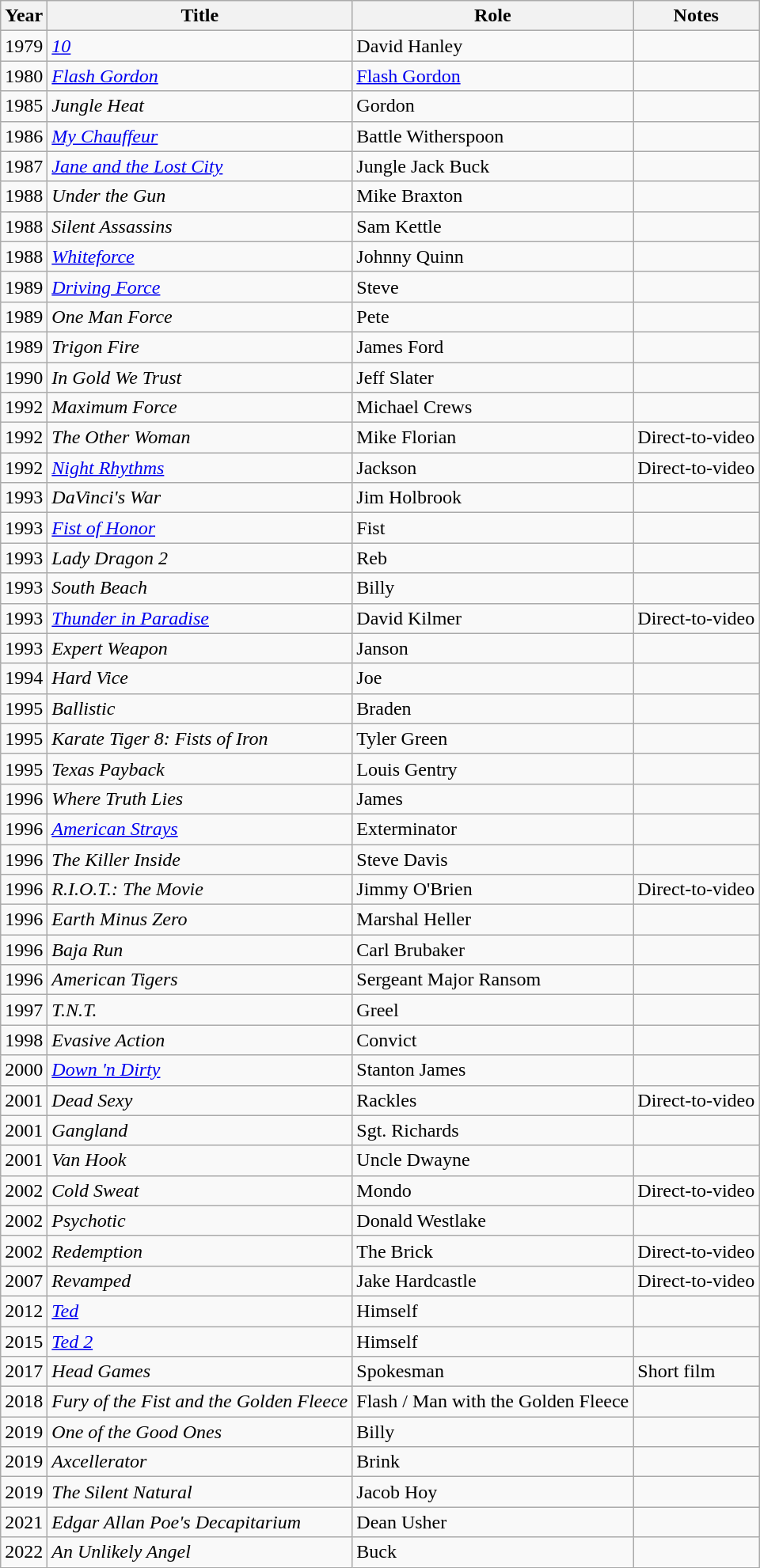<table class="wikitable sortable">
<tr>
<th>Year</th>
<th>Title</th>
<th>Role</th>
<th class="unsortable">Notes</th>
</tr>
<tr>
<td>1979</td>
<td><em><a href='#'>10</a></em></td>
<td>David Hanley</td>
<td></td>
</tr>
<tr>
<td>1980</td>
<td><em><a href='#'>Flash Gordon</a></em></td>
<td><a href='#'>Flash Gordon</a></td>
<td></td>
</tr>
<tr>
<td>1985</td>
<td><em>Jungle Heat</em></td>
<td>Gordon</td>
<td></td>
</tr>
<tr>
<td>1986</td>
<td><em><a href='#'>My Chauffeur</a></em></td>
<td>Battle Witherspoon</td>
<td></td>
</tr>
<tr>
<td>1987</td>
<td><em><a href='#'>Jane and the Lost City</a></em></td>
<td>Jungle Jack Buck</td>
<td></td>
</tr>
<tr>
<td>1988</td>
<td><em>Under the Gun</em></td>
<td>Mike Braxton</td>
<td></td>
</tr>
<tr>
<td>1988</td>
<td><em>Silent Assassins</em></td>
<td>Sam Kettle</td>
<td></td>
</tr>
<tr>
<td>1988</td>
<td><em><a href='#'>Whiteforce</a></em></td>
<td>Johnny Quinn</td>
<td></td>
</tr>
<tr>
<td>1989</td>
<td><em><a href='#'>Driving Force</a></em></td>
<td>Steve</td>
<td></td>
</tr>
<tr>
<td>1989</td>
<td><em>One Man Force</em></td>
<td>Pete</td>
<td></td>
</tr>
<tr>
<td>1989</td>
<td><em>Trigon Fire</em></td>
<td>James Ford</td>
<td></td>
</tr>
<tr>
<td>1990</td>
<td><em>In Gold We Trust</em></td>
<td>Jeff Slater</td>
<td></td>
</tr>
<tr>
<td>1992</td>
<td><em>Maximum Force</em></td>
<td>Michael Crews</td>
<td></td>
</tr>
<tr>
<td>1992</td>
<td><em>The Other Woman</em></td>
<td>Mike Florian</td>
<td>Direct-to-video</td>
</tr>
<tr>
<td>1992</td>
<td><em><a href='#'>Night Rhythms</a></em></td>
<td>Jackson</td>
<td>Direct-to-video</td>
</tr>
<tr>
<td>1993</td>
<td><em>DaVinci's War</em></td>
<td>Jim Holbrook</td>
<td></td>
</tr>
<tr>
<td>1993</td>
<td><em><a href='#'>Fist of Honor</a></em></td>
<td>Fist</td>
<td></td>
</tr>
<tr>
<td>1993</td>
<td><em>Lady Dragon 2</em></td>
<td>Reb</td>
<td></td>
</tr>
<tr>
<td>1993</td>
<td><em>South Beach</em></td>
<td>Billy</td>
<td></td>
</tr>
<tr>
<td>1993</td>
<td><em><a href='#'>Thunder in Paradise</a></em></td>
<td>David Kilmer</td>
<td>Direct-to-video</td>
</tr>
<tr>
<td>1993</td>
<td><em>Expert Weapon</em></td>
<td>Janson</td>
<td></td>
</tr>
<tr>
<td>1994</td>
<td><em>Hard Vice</em></td>
<td>Joe</td>
<td></td>
</tr>
<tr>
<td>1995</td>
<td><em>Ballistic</em></td>
<td>Braden</td>
<td></td>
</tr>
<tr>
<td>1995</td>
<td><em>Karate Tiger 8: Fists of Iron</em></td>
<td>Tyler Green</td>
<td></td>
</tr>
<tr>
<td>1995</td>
<td><em>Texas Payback</em></td>
<td>Louis Gentry</td>
<td></td>
</tr>
<tr>
<td>1996</td>
<td><em>Where Truth Lies</em></td>
<td>James</td>
<td></td>
</tr>
<tr>
<td>1996</td>
<td><em><a href='#'>American Strays</a></em></td>
<td>Exterminator</td>
<td></td>
</tr>
<tr>
<td>1996</td>
<td><em>The Killer Inside</em></td>
<td>Steve Davis</td>
<td></td>
</tr>
<tr>
<td>1996</td>
<td><em>R.I.O.T.: The Movie</em></td>
<td>Jimmy O'Brien</td>
<td>Direct-to-video</td>
</tr>
<tr>
<td>1996</td>
<td><em>Earth Minus Zero</em></td>
<td>Marshal Heller</td>
<td></td>
</tr>
<tr>
<td>1996</td>
<td><em>Baja Run</em></td>
<td>Carl Brubaker</td>
<td></td>
</tr>
<tr>
<td>1996</td>
<td><em>American Tigers</em></td>
<td>Sergeant Major Ransom</td>
<td></td>
</tr>
<tr>
<td>1997</td>
<td><em>T.N.T.</em></td>
<td>Greel</td>
<td></td>
</tr>
<tr>
<td>1998</td>
<td><em>Evasive Action</em></td>
<td>Convict</td>
<td></td>
</tr>
<tr>
<td>2000</td>
<td><em><a href='#'>Down 'n Dirty</a></em></td>
<td>Stanton James</td>
<td></td>
</tr>
<tr>
<td>2001</td>
<td><em>Dead Sexy</em></td>
<td>Rackles</td>
<td>Direct-to-video</td>
</tr>
<tr>
<td>2001</td>
<td><em>Gangland</em></td>
<td>Sgt. Richards</td>
<td></td>
</tr>
<tr>
<td>2001</td>
<td><em>Van Hook</em></td>
<td>Uncle Dwayne</td>
<td></td>
</tr>
<tr>
<td>2002</td>
<td><em>Cold Sweat</em></td>
<td>Mondo</td>
<td>Direct-to-video</td>
</tr>
<tr>
<td>2002</td>
<td><em>Psychotic</em></td>
<td>Donald Westlake</td>
<td></td>
</tr>
<tr>
<td>2002</td>
<td><em>Redemption</em></td>
<td>The Brick</td>
<td>Direct-to-video</td>
</tr>
<tr>
<td>2007</td>
<td><em>Revamped</em></td>
<td>Jake Hardcastle</td>
<td>Direct-to-video</td>
</tr>
<tr>
<td>2012</td>
<td><em><a href='#'>Ted</a></em></td>
<td>Himself</td>
<td></td>
</tr>
<tr>
<td>2015</td>
<td><em><a href='#'>Ted 2</a></em></td>
<td>Himself</td>
<td></td>
</tr>
<tr>
<td>2017</td>
<td><em>Head Games</em></td>
<td>Spokesman</td>
<td>Short film</td>
</tr>
<tr>
<td>2018</td>
<td><em>Fury of the Fist and the Golden Fleece</em></td>
<td>Flash / Man with the Golden Fleece</td>
<td></td>
</tr>
<tr>
<td>2019</td>
<td><em>One of the Good Ones</em></td>
<td>Billy</td>
<td></td>
</tr>
<tr>
<td>2019</td>
<td><em>Axcellerator</em></td>
<td>Brink</td>
<td></td>
</tr>
<tr>
<td>2019</td>
<td><em>The Silent Natural</em></td>
<td>Jacob Hoy</td>
<td></td>
</tr>
<tr>
<td>2021</td>
<td><em>Edgar Allan Poe's Decapitarium</em></td>
<td>Dean Usher</td>
<td></td>
</tr>
<tr>
<td>2022</td>
<td><em>An Unlikely Angel</em></td>
<td>Buck</td>
<td></td>
</tr>
</table>
